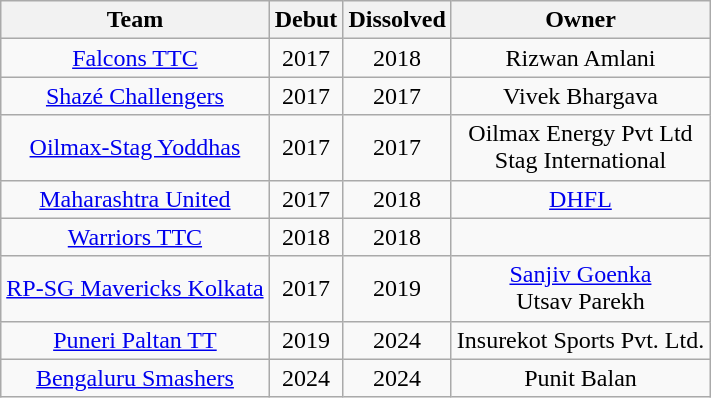<table class="wikitable sortable" style="text-align:center;">
<tr>
<th>Team</th>
<th>Debut</th>
<th>Dissolved</th>
<th>Owner</th>
</tr>
<tr>
<td><a href='#'>Falcons TTC</a></td>
<td>2017</td>
<td>2018</td>
<td>Rizwan Amlani</td>
</tr>
<tr>
<td><a href='#'>Shazé Challengers</a></td>
<td>2017</td>
<td>2017</td>
<td>Vivek Bhargava</td>
</tr>
<tr>
<td><a href='#'>Oilmax-Stag Yoddhas</a></td>
<td>2017</td>
<td>2017</td>
<td>Oilmax Energy Pvt Ltd<br>Stag International</td>
</tr>
<tr>
<td><a href='#'>Maharashtra United</a></td>
<td>2017</td>
<td>2018</td>
<td><a href='#'>DHFL</a></td>
</tr>
<tr>
<td><a href='#'>Warriors TTC</a></td>
<td>2018</td>
<td>2018</td>
<td></td>
</tr>
<tr>
<td><a href='#'>RP-SG Mavericks Kolkata</a></td>
<td>2017</td>
<td>2019</td>
<td><a href='#'>Sanjiv Goenka</a><br>Utsav Parekh</td>
</tr>
<tr>
<td><a href='#'>Puneri Paltan TT</a></td>
<td>2019</td>
<td>2024</td>
<td>Insurekot Sports Pvt. Ltd.</td>
</tr>
<tr>
<td><a href='#'>Bengaluru Smashers</a></td>
<td>2024</td>
<td>2024</td>
<td>Punit Balan</td>
</tr>
</table>
